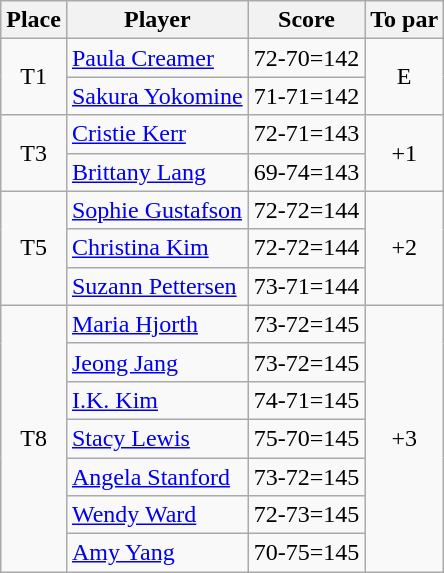<table class="wikitable">
<tr>
<th>Place</th>
<th>Player</th>
<th>Score</th>
<th>To par</th>
</tr>
<tr>
<td rowspan="2" align=center>T1</td>
<td> <a href='#'>Paula Creamer</a></td>
<td align=center>72-70=142</td>
<td rowspan="2" align=center>E</td>
</tr>
<tr>
<td> <a href='#'>Sakura Yokomine</a></td>
<td align=center>71-71=142</td>
</tr>
<tr>
<td rowspan="2" align=center>T3</td>
<td> <a href='#'>Cristie Kerr</a></td>
<td align=center>72-71=143</td>
<td rowspan="2" align=center>+1</td>
</tr>
<tr>
<td> <a href='#'>Brittany Lang</a></td>
<td align=center>69-74=143</td>
</tr>
<tr>
<td rowspan="3" align=center>T5</td>
<td> <a href='#'>Sophie Gustafson</a></td>
<td align=center>72-72=144</td>
<td rowspan="3" align=center>+2</td>
</tr>
<tr>
<td> <a href='#'>Christina Kim</a></td>
<td align=center>72-72=144</td>
</tr>
<tr>
<td> <a href='#'>Suzann Pettersen</a></td>
<td align=center>73-71=144</td>
</tr>
<tr>
<td rowspan="7" align=center>T8</td>
<td> <a href='#'>Maria Hjorth</a></td>
<td align=center>73-72=145</td>
<td rowspan="7" align=center>+3</td>
</tr>
<tr>
<td> <a href='#'>Jeong Jang</a></td>
<td align=center>73-72=145</td>
</tr>
<tr>
<td> <a href='#'>I.K. Kim</a></td>
<td align=center>74-71=145</td>
</tr>
<tr>
<td> <a href='#'>Stacy Lewis</a></td>
<td align=center>75-70=145</td>
</tr>
<tr>
<td> <a href='#'>Angela Stanford</a></td>
<td align=center>73-72=145</td>
</tr>
<tr>
<td> <a href='#'>Wendy Ward</a></td>
<td align=center>72-73=145</td>
</tr>
<tr>
<td> <a href='#'>Amy Yang</a></td>
<td align=center>70-75=145</td>
</tr>
</table>
